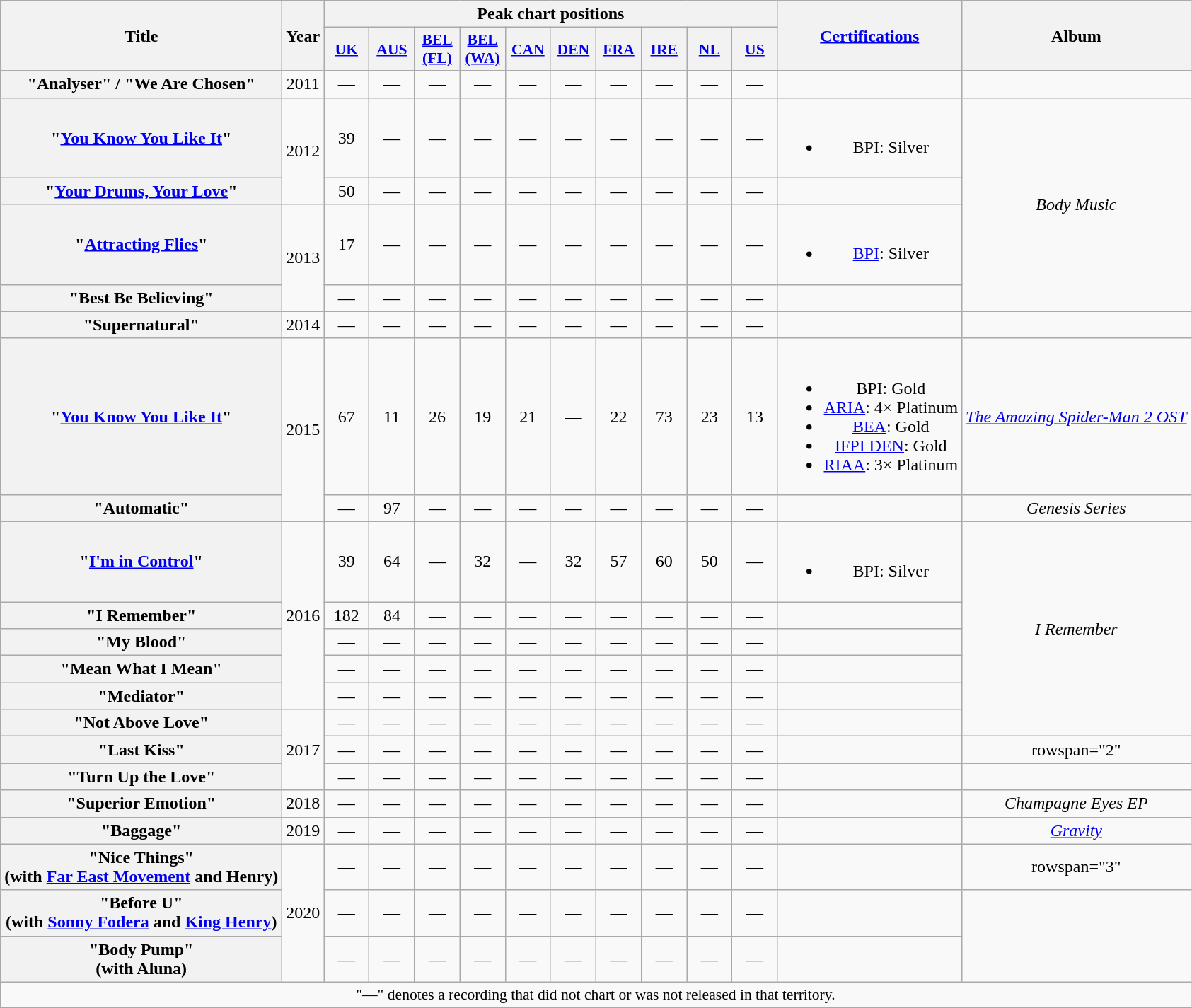<table class="wikitable plainrowheaders" style="text-align:center;">
<tr>
<th scope="col" rowspan="2">Title</th>
<th scope="col" rowspan="2">Year</th>
<th scope="col" colspan="10">Peak chart positions</th>
<th scope="col" rowspan="2"><a href='#'>Certifications</a></th>
<th scope="col" rowspan="2">Album</th>
</tr>
<tr>
<th scope="col" style="width:2.5em;font-size:90%;"><a href='#'>UK</a><br></th>
<th scope="col" style="width:2.5em;font-size:90%;"><a href='#'>AUS</a><br></th>
<th scope="col" style="width:2.5em;font-size:90%;"><a href='#'>BEL<br>(FL)</a><br></th>
<th scope="col" style="width:2.5em;font-size:90%;"><a href='#'>BEL<br>(WA)</a><br></th>
<th scope="col" style="width:2.5em;font-size:90%;"><a href='#'>CAN</a><br></th>
<th scope="col" style="width:2.5em;font-size:90%;"><a href='#'>DEN</a><br></th>
<th scope="col" style="width:2.5em;font-size:90%;"><a href='#'>FRA</a><br></th>
<th scope="col" style="width:2.5em;font-size:90%;"><a href='#'>IRE</a><br></th>
<th scope="col" style="width:2.5em;font-size:90%;"><a href='#'>NL</a><br></th>
<th scope="col" style="width:2.5em;font-size:90%;"><a href='#'>US</a><br></th>
</tr>
<tr>
<th scope="row">"Analyser" / "We Are Chosen"</th>
<td>2011</td>
<td>—</td>
<td>—</td>
<td>—</td>
<td>—</td>
<td>—</td>
<td>—</td>
<td>—</td>
<td>—</td>
<td>—</td>
<td>—</td>
<td></td>
<td></td>
</tr>
<tr>
<th scope="row">"<a href='#'>You Know You Like It</a>"</th>
<td rowspan="2">2012</td>
<td>39</td>
<td>—</td>
<td>—</td>
<td>—</td>
<td>—</td>
<td>—</td>
<td>—</td>
<td>—</td>
<td>—</td>
<td>—</td>
<td><br><ul><li>BPI: Silver</li></ul></td>
<td rowspan="4"><em>Body Music</em></td>
</tr>
<tr>
<th scope="row">"<a href='#'>Your Drums, Your Love</a>"</th>
<td>50</td>
<td>—</td>
<td>—</td>
<td>—</td>
<td>—</td>
<td>—</td>
<td>—</td>
<td>—</td>
<td>—</td>
<td>—</td>
<td></td>
</tr>
<tr>
<th scope="row">"<a href='#'>Attracting Flies</a>"</th>
<td rowspan="2">2013</td>
<td>17</td>
<td>—</td>
<td>—</td>
<td>—</td>
<td>—</td>
<td>—</td>
<td>—</td>
<td>—</td>
<td>—</td>
<td>—</td>
<td><br><ul><li><a href='#'>BPI</a>: Silver</li></ul></td>
</tr>
<tr>
<th scope="row">"Best Be Believing"</th>
<td>—</td>
<td>—</td>
<td>—</td>
<td>—</td>
<td>—</td>
<td>—</td>
<td>—</td>
<td>—</td>
<td>—</td>
<td>—</td>
<td></td>
</tr>
<tr>
<th scope="row">"Supernatural"</th>
<td>2014</td>
<td>—</td>
<td>—</td>
<td>—</td>
<td>—</td>
<td>—</td>
<td>—</td>
<td>—</td>
<td>—</td>
<td>—</td>
<td>—</td>
<td></td>
<td></td>
</tr>
<tr>
<th scope="row">"<a href='#'>You Know You Like It</a>"<br></th>
<td rowspan="2">2015</td>
<td>67</td>
<td>11</td>
<td>26</td>
<td>19</td>
<td>21</td>
<td>—</td>
<td>22</td>
<td>73</td>
<td>23</td>
<td>13</td>
<td><br><ul><li>BPI: Gold</li><li><a href='#'>ARIA</a>: 4× Platinum</li><li><a href='#'>BEA</a>: Gold</li><li><a href='#'>IFPI DEN</a>: Gold</li><li><a href='#'>RIAA</a>: 3× Platinum</li></ul></td>
<td><em><a href='#'>The Amazing Spider-Man 2 OST</a></em></td>
</tr>
<tr>
<th scope="row">"Automatic" <br> </th>
<td>—</td>
<td>97</td>
<td>—</td>
<td>—</td>
<td>—</td>
<td>—</td>
<td>—</td>
<td>—</td>
<td>—</td>
<td>—</td>
<td></td>
<td><em>Genesis Series</em></td>
</tr>
<tr>
<th scope="row">"<a href='#'>I'm in Control</a>" <br> </th>
<td rowspan="5">2016</td>
<td>39</td>
<td>64</td>
<td>—</td>
<td>32</td>
<td>—</td>
<td>32</td>
<td>57</td>
<td>60</td>
<td>50</td>
<td>—</td>
<td><br><ul><li>BPI: Silver</li></ul></td>
<td rowspan="6"><em>I Remember</em></td>
</tr>
<tr>
<th scope="row">"I Remember" </th>
<td>182</td>
<td>84</td>
<td>—</td>
<td>—</td>
<td>—</td>
<td>—</td>
<td>—</td>
<td>—</td>
<td>—</td>
<td>—</td>
<td></td>
</tr>
<tr>
<th scope="row">"My Blood" <br> </th>
<td>—</td>
<td>—</td>
<td>—</td>
<td>—</td>
<td>—</td>
<td>—</td>
<td>—</td>
<td>—</td>
<td>—</td>
<td>—</td>
<td></td>
</tr>
<tr>
<th scope="row">"Mean What I Mean" <br> </th>
<td>—</td>
<td>—</td>
<td>—</td>
<td>—</td>
<td>—</td>
<td>—</td>
<td>—</td>
<td>—</td>
<td>—</td>
<td>—</td>
<td></td>
</tr>
<tr>
<th scope="row">"Mediator"</th>
<td>—</td>
<td>—</td>
<td>—</td>
<td>—</td>
<td>—</td>
<td>—</td>
<td>—</td>
<td>—</td>
<td>—</td>
<td>—</td>
<td></td>
</tr>
<tr>
<th scope="row">"Not Above Love"</th>
<td rowspan="3">2017</td>
<td>—</td>
<td>—</td>
<td>—</td>
<td>—</td>
<td>—</td>
<td>—</td>
<td>—</td>
<td>—</td>
<td>—</td>
<td>—</td>
<td></td>
</tr>
<tr>
<th scope="row">"Last Kiss"</th>
<td>—</td>
<td>—</td>
<td>—</td>
<td>—</td>
<td>—</td>
<td>—</td>
<td>—</td>
<td>—</td>
<td>—</td>
<td>—</td>
<td></td>
<td>rowspan="2" </td>
</tr>
<tr>
<th scope="row">"Turn Up the Love"</th>
<td>—</td>
<td>—</td>
<td>—</td>
<td>—</td>
<td>—</td>
<td>—</td>
<td>—</td>
<td>—</td>
<td>—</td>
<td>—</td>
<td></td>
</tr>
<tr>
<th scope="row">"Superior Emotion"<br></th>
<td>2018</td>
<td>—</td>
<td>—</td>
<td>—</td>
<td>—</td>
<td>—</td>
<td>—</td>
<td>—</td>
<td>—</td>
<td>—</td>
<td>—</td>
<td></td>
<td><em>Champagne Eyes EP</em></td>
</tr>
<tr>
<th scope="row">"Baggage" <br></th>
<td>2019</td>
<td>—</td>
<td>—</td>
<td>—</td>
<td>—</td>
<td>—</td>
<td>—</td>
<td>—</td>
<td>—</td>
<td>—</td>
<td>—</td>
<td></td>
<td><em><a href='#'>Gravity</a></em></td>
</tr>
<tr>
<th scope="row">"Nice Things"<br><span>(with <a href='#'>Far East Movement</a> and Henry)</span></th>
<td rowspan="3">2020</td>
<td>—</td>
<td>—</td>
<td>—</td>
<td>—</td>
<td>—</td>
<td>—</td>
<td>—</td>
<td>—</td>
<td>—</td>
<td>—</td>
<td></td>
<td>rowspan="3" </td>
</tr>
<tr>
<th scope="row">"Before U"<br><span>(with <a href='#'>Sonny Fodera</a> and <a href='#'>King Henry</a>)</span></th>
<td>—</td>
<td>—</td>
<td>—</td>
<td>—</td>
<td>—</td>
<td>—</td>
<td>—</td>
<td>—</td>
<td>—</td>
<td>—</td>
<td></td>
</tr>
<tr>
<th scope="row">"Body Pump"<br><span>(with Aluna)</span></th>
<td>—</td>
<td>—</td>
<td>—</td>
<td>—</td>
<td>—</td>
<td>—</td>
<td>—</td>
<td>—</td>
<td>—</td>
<td>—</td>
<td></td>
</tr>
<tr>
<td colspan="14" style="font-size:90%">"—" denotes a recording that did not chart or was not released in that territory.</td>
</tr>
<tr>
</tr>
</table>
